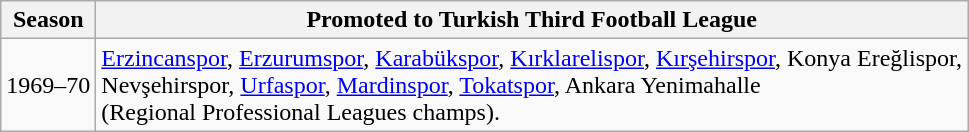<table class="wikitable">
<tr>
<th>Season</th>
<th>Promoted to Turkish Third Football League</th>
</tr>
<tr>
<td>1969–70</td>
<td><a href='#'>Erzincanspor</a>, <a href='#'>Erzurumspor</a>, <a href='#'>Karabükspor</a>, <a href='#'>Kırklarelispor</a>, <a href='#'>Kırşehirspor</a>, Konya Ereğlispor,<br>Nevşehirspor, <a href='#'>Urfaspor</a>, <a href='#'>Mardinspor</a>, <a href='#'>Tokatspor</a>, Ankara Yenimahalle<br>(Regional Professional Leagues champs).</td>
</tr>
</table>
